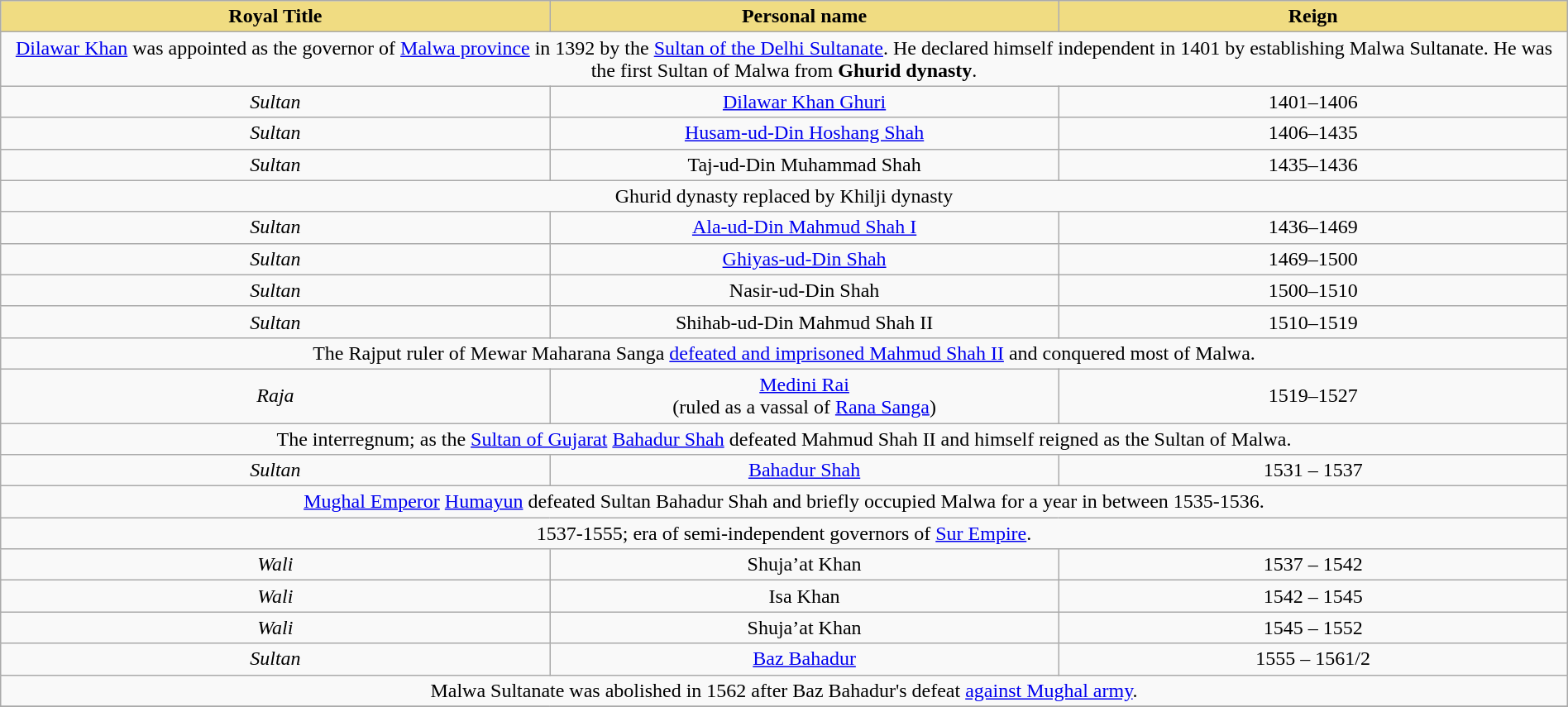<table style="width:100%;" class="wikitable">
<tr>
<th style="background:#f0dc82; width:27%;">Royal Title</th>
<th style="background:#f0dc82; width:25%;">Personal name</th>
<th style="background:#f0dc82; width:25%;">Reign</th>
</tr>
<tr>
<td colspan="3" style="text-align:center;"><a href='#'>Dilawar Khan</a> was appointed as the governor of <a href='#'>Malwa province</a> in 1392 by the <a href='#'>Sultan of the Delhi Sultanate</a>. He declared himself independent in 1401 by establishing Malwa Sultanate. He was the first Sultan of Malwa from <strong>Ghurid dynasty</strong>.</td>
</tr>
<tr>
<td style="text-align:center;"><em>Sultan</em> <br> <small> </small></td>
<td style="text-align:center;"><a href='#'>Dilawar Khan Ghuri</a><br> <small> </small></td>
<td style="text-align:center;">1401–1406</td>
</tr>
<tr>
<td style="text-align:center;"><em>Sultan</em> <br> <small> </small></td>
<td style="text-align:center;"><a href='#'>Husam-ud-Din Hoshang Shah</a><br> <small> </small></td>
<td style="text-align:center;">1406–1435</td>
</tr>
<tr>
<td style="text-align:center;"><em>Sultan</em> <br> <small> </small></td>
<td style="text-align:center;">Taj-ud-Din Muhammad Shah<br> <small> </small></td>
<td style="text-align:center;">1435–1436</td>
</tr>
<tr>
<td colspan="3" style="text-align:center;">Ghurid dynasty replaced by Khilji dynasty</td>
</tr>
<tr>
<td style="text-align:center;"><em>Sultan</em> <br> <small> </small></td>
<td style="text-align:center;"><a href='#'>Ala-ud-Din Mahmud Shah I</a><br> <small> </small></td>
<td style="text-align:center;">1436–1469</td>
</tr>
<tr>
<td style="text-align:center;"><em>Sultan</em> <br> <small> </small></td>
<td style="text-align:center;"><a href='#'>Ghiyas-ud-Din Shah</a><br> <small> </small></td>
<td style="text-align:center;">1469–1500</td>
</tr>
<tr>
<td style="text-align:center;"><em>Sultan</em> <br> <small> </small></td>
<td style="text-align:center;">Nasir-ud-Din Shah<br> <small> </small></td>
<td style="text-align:center;">1500–1510</td>
</tr>
<tr>
<td style="text-align:center;"><em>Sultan</em> <br> <small> </small></td>
<td style="text-align:center;">Shihab-ud-Din Mahmud Shah II<br> <small> </small></td>
<td style="text-align:center;">1510–1519</td>
</tr>
<tr>
<td colspan="3" style="text-align:center;">The Rajput ruler of Mewar Maharana Sanga <a href='#'>defeated and imprisoned Mahmud Shah II</a> and conquered most of Malwa.</td>
</tr>
<tr>
<td style="text-align:center;"><em>Raja</em></td>
<td style="text-align:center;"><a href='#'>Medini Rai</a><br>(ruled as a vassal of <a href='#'>Rana Sanga</a>)</td>
<td style="text-align:center;">1519–1527</td>
</tr>
<tr>
<td colspan="3" style="text-align:center;">The interregnum; as the <a href='#'>Sultan of Gujarat</a> <a href='#'>Bahadur Shah</a> defeated Mahmud Shah II and himself reigned as the Sultan of Malwa.</td>
</tr>
<tr>
<td style="text-align:center;"><em>Sultan</em> <br> <small> </small></td>
<td style="text-align:center;"><a href='#'>Bahadur Shah</a><br> <small> </small></td>
<td style="text-align:center;">1531 – 1537</td>
</tr>
<tr>
<td colspan="3" style="text-align:center;"><a href='#'>Mughal Emperor</a> <a href='#'>Humayun</a> defeated Sultan Bahadur Shah and briefly occupied Malwa for a year in between 1535-1536.</td>
</tr>
<tr>
<td colspan="3" style="text-align:center;">1537-1555; era of semi-independent governors of <a href='#'>Sur Empire</a>.</td>
</tr>
<tr>
<td style="text-align:center;"><em>Wali</em> <br> <small> </small></td>
<td style="text-align:center;">Shuja’at Khan <br> <small> </small></td>
<td style="text-align:center;">1537 – 1542</td>
</tr>
<tr>
<td style="text-align:center;"><em>Wali</em> <br> <small> </small></td>
<td style="text-align:center;">Isa Khan<br> <small> </small></td>
<td style="text-align:center;">1542 – 1545</td>
</tr>
<tr>
<td style="text-align:center;"><em>Wali</em> <br> <small> </small></td>
<td style="text-align:center;">Shuja’at Khan<br> <small> </small></td>
<td style="text-align:center;">1545 – 1552</td>
</tr>
<tr>
<td style="text-align:center;"><em>Sultan</em> <br> <small> </small></td>
<td style="text-align:center;"><a href='#'>Baz Bahadur</a><br> <small> </small></td>
<td style="text-align:center;">1555 – 1561/2</td>
</tr>
<tr>
<td colspan="3" style="text-align:center;">Malwa Sultanate was abolished in 1562 after Baz Bahadur's defeat <a href='#'>against Mughal army</a>.</td>
</tr>
<tr>
</tr>
</table>
